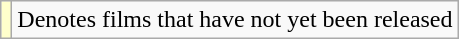<table class="wikitable">
<tr>
<td style="background:#ffc;"></td>
<td>Denotes films that have not yet been released</td>
</tr>
</table>
